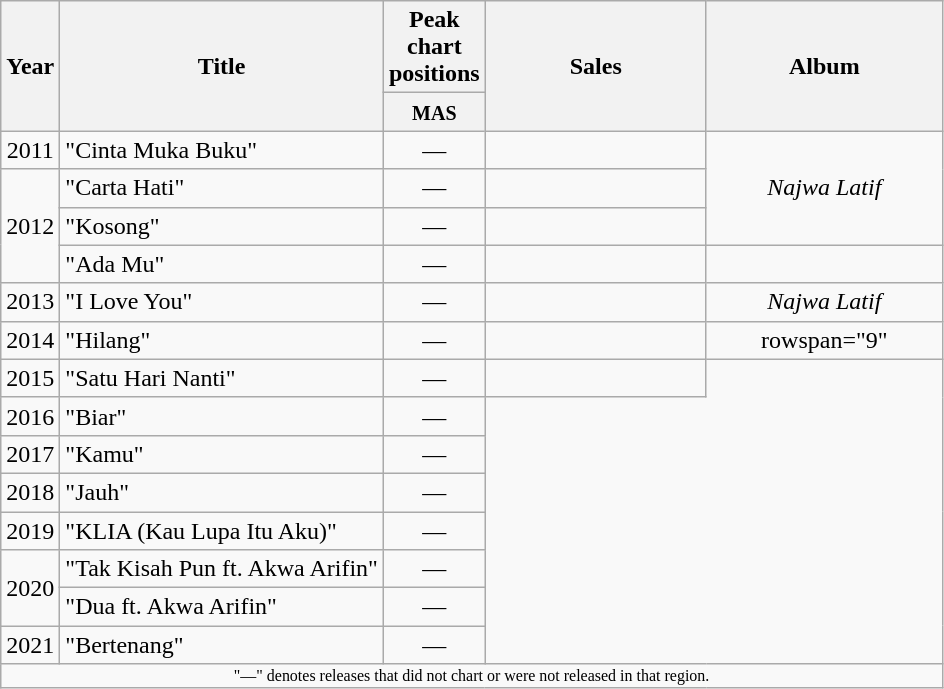<table class="wikitable" style="text-align:center;">
<tr>
<th rowspan="2">Year</th>
<th rowspan="2">Title</th>
<th colspan="1">Peak chart positions</th>
<th rowspan="2" width="140">Sales</th>
<th rowspan="2" width="150">Album</th>
</tr>
<tr>
<th width="40"><small>MAS</small></th>
</tr>
<tr>
<td rowspan="1">2011</td>
<td align="left">"Cinta Muka Buku"</td>
<td>—</td>
<td></td>
<td rowspan="3"><em>Najwa Latif</em></td>
</tr>
<tr>
<td rowspan="3">2012</td>
<td align="left">"Carta Hati"</td>
<td>—</td>
<td></td>
</tr>
<tr>
<td align="left">"Kosong"</td>
<td>—</td>
<td></td>
</tr>
<tr>
<td align="left">"Ada Mu"</td>
<td>—</td>
<td></td>
<td></td>
</tr>
<tr>
<td rowspan="1">2013</td>
<td align="left">"I Love You"</td>
<td>—</td>
<td></td>
<td><em>Najwa Latif</em></td>
</tr>
<tr>
<td rowspan="1">2014</td>
<td align="left">"Hilang"</td>
<td>—</td>
<td></td>
<td>rowspan="9" </td>
</tr>
<tr>
<td rowspan="1">2015</td>
<td align="left">"Satu Hari Nanti"</td>
<td>—</td>
<td></td>
</tr>
<tr>
<td rowspan="1">2016</td>
<td align="left">"Biar"</td>
<td>—</td>
</tr>
<tr>
<td rowspan="1">2017</td>
<td align="left">"Kamu"</td>
<td>—</td>
</tr>
<tr>
<td rowspan="1">2018</td>
<td align="left">"Jauh"</td>
<td>—</td>
</tr>
<tr>
<td rowspan="1">2019</td>
<td align="left">"KLIA (Kau Lupa Itu Aku)"</td>
<td>—</td>
</tr>
<tr>
<td rowspan="2">2020</td>
<td align="left">"Tak Kisah Pun ft. Akwa Arifin"</td>
<td>—</td>
</tr>
<tr>
<td align="left">"Dua ft. Akwa Arifin"</td>
<td>—</td>
</tr>
<tr>
<td rowspan="1">2021</td>
<td align="left">"Bertenang"</td>
<td>—</td>
</tr>
<tr>
<td colspan="9" style="text-align:center; font-size:8pt;">"—" denotes releases that did not chart or were not released in that region.</td>
</tr>
</table>
